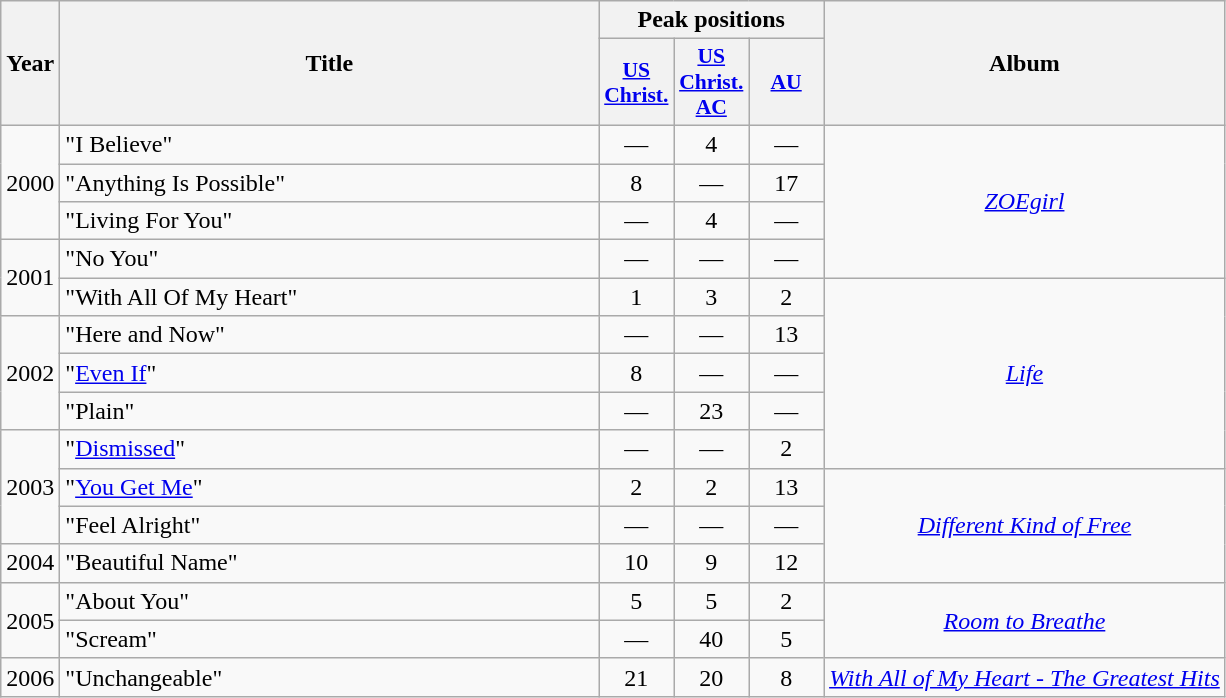<table class="wikitable plainrowheaders" style="text-align:center;">
<tr>
<th scope="col" rowspan="2" style="width:1em;">Year</th>
<th scope="col" rowspan="2" style="width:22em;">Title</th>
<th scope="col" colspan="3">Peak positions</th>
<th scope="col" rowspan="2">Album</th>
</tr>
<tr>
<th style="width:3em; font-size:90%"><a href='#'>US Christ.</a><br></th>
<th style="width:3em; font-size:90%"><a href='#'>US Christ. AC</a><br></th>
<th style="width:3em; font-size:90%"><a href='#'>AU</a></th>
</tr>
<tr>
<td rowspan = "3">2000</td>
<td align="left">"I Believe"</td>
<td>—</td>
<td>4</td>
<td>—</td>
<td rowspan="4"><em><a href='#'>ZOEgirl</a></em></td>
</tr>
<tr>
<td align="left">"Anything Is Possible"</td>
<td>8</td>
<td>—</td>
<td>17</td>
</tr>
<tr>
<td align="left">"Living For You"</td>
<td>—</td>
<td>4</td>
<td>—</td>
</tr>
<tr>
<td rowspan = "2">2001</td>
<td align="left">"No You"</td>
<td>—</td>
<td>—</td>
<td>—</td>
</tr>
<tr>
<td align="left">"With All Of My Heart"</td>
<td>1</td>
<td>3 </td>
<td>2</td>
<td rowspan = "5"><em><a href='#'>Life</a></em></td>
</tr>
<tr>
<td rowspan = "3">2002</td>
<td align="left">"Here and Now"</td>
<td>—</td>
<td>—</td>
<td>13</td>
</tr>
<tr>
<td align="left">"<a href='#'>Even If</a>"  </td>
<td>8</td>
<td>—</td>
<td>—</td>
</tr>
<tr>
<td align="left">"Plain" </td>
<td>—</td>
<td>23</td>
<td>—</td>
</tr>
<tr>
<td rowspan = "3">2003</td>
<td align="left">"<a href='#'>Dismissed</a>"  </td>
<td>—</td>
<td>—</td>
<td>2</td>
</tr>
<tr>
<td align="left">"<a href='#'>You Get Me</a>"</td>
<td>2</td>
<td>2</td>
<td>13</td>
<td rowspan="3"><em><a href='#'>Different Kind of Free</a></em></td>
</tr>
<tr>
<td align="left">"Feel Alright"</td>
<td>—</td>
<td>—</td>
<td>—</td>
</tr>
<tr>
<td>2004</td>
<td align="left">"Beautiful Name"</td>
<td>10</td>
<td>9</td>
<td>12</td>
</tr>
<tr>
<td rowspan = "2">2005</td>
<td align="left">"About You"</td>
<td>5</td>
<td>5</td>
<td>2</td>
<td rowspan="2"><em><a href='#'>Room to Breathe</a></em></td>
</tr>
<tr>
<td align="left">"Scream"</td>
<td>—</td>
<td>40 </td>
<td>5</td>
</tr>
<tr>
<td>2006</td>
<td align="left">"Unchangeable"</td>
<td>21</td>
<td>20</td>
<td>8</td>
<td><em><a href='#'>With All of My Heart - The Greatest Hits</a></em></td>
</tr>
</table>
